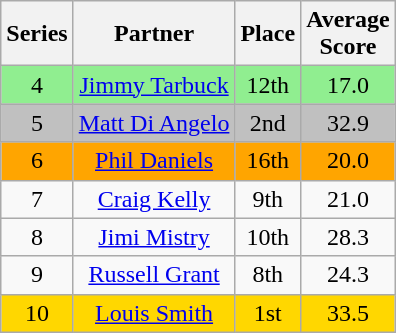<table class="wikitable sortable" style="margin:auto; text-align:center;">
<tr>
<th>Series</th>
<th>Partner</th>
<th>Place</th>
<th>Average<br>Score</th>
</tr>
<tr bgcolor="lightgreen">
<td>4</td>
<td><a href='#'>Jimmy Tarbuck</a></td>
<td>12th</td>
<td>17.0</td>
</tr>
<tr bgcolor="silver">
<td>5</td>
<td><a href='#'>Matt Di Angelo</a></td>
<td>2nd</td>
<td>32.9</td>
</tr>
<tr bgcolor="orange">
<td>6</td>
<td><a href='#'>Phil Daniels</a></td>
<td>16th</td>
<td>20.0</td>
</tr>
<tr>
<td>7</td>
<td><a href='#'>Craig Kelly</a></td>
<td>9th</td>
<td>21.0</td>
</tr>
<tr>
<td>8</td>
<td><a href='#'>Jimi Mistry</a></td>
<td>10th</td>
<td>28.3</td>
</tr>
<tr>
<td>9</td>
<td><a href='#'>Russell Grant</a></td>
<td>8th</td>
<td>24.3</td>
</tr>
<tr bgcolor="gold">
<td>10</td>
<td><a href='#'>Louis Smith</a></td>
<td>1st</td>
<td>33.5</td>
</tr>
</table>
